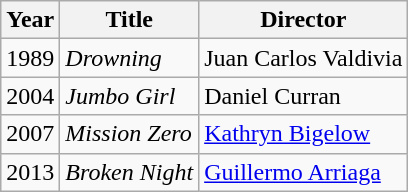<table class="wikitable">
<tr>
<th>Year</th>
<th>Title</th>
<th>Director</th>
</tr>
<tr>
<td>1989</td>
<td><em>Drowning</em></td>
<td>Juan Carlos Valdivia</td>
</tr>
<tr>
<td>2004</td>
<td><em>Jumbo Girl</em></td>
<td>Daniel Curran</td>
</tr>
<tr>
<td>2007</td>
<td><em>Mission Zero</em></td>
<td><a href='#'>Kathryn Bigelow</a></td>
</tr>
<tr>
<td>2013</td>
<td><em>Broken Night</em></td>
<td><a href='#'>Guillermo Arriaga</a></td>
</tr>
</table>
